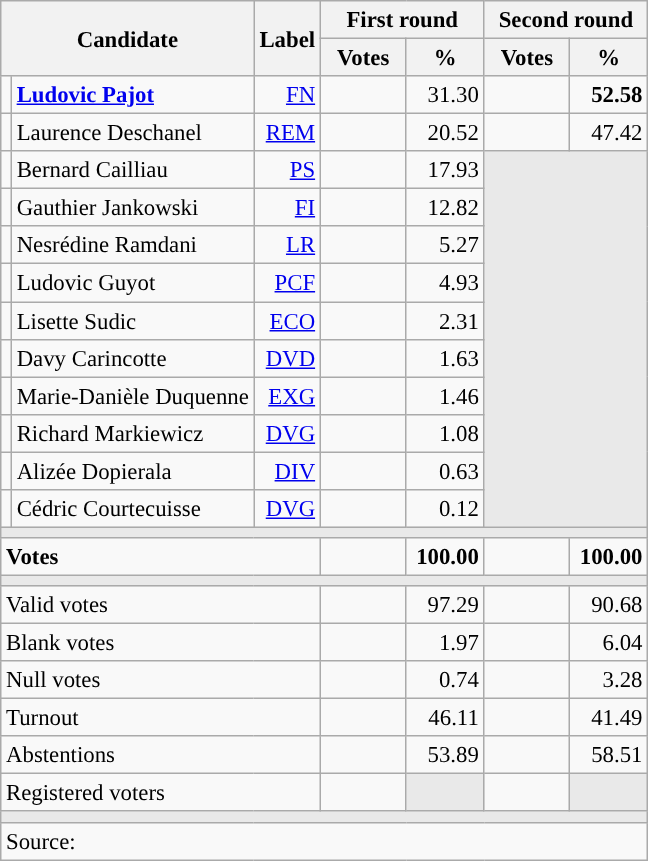<table class="wikitable" style="text-align:right;font-size:95%;">
<tr>
<th rowspan="2" colspan="2">Candidate</th>
<th rowspan="2">Label</th>
<th colspan="2">First round</th>
<th colspan="2">Second round</th>
</tr>
<tr>
<th style="width:50px;">Votes</th>
<th style="width:45px;">%</th>
<th style="width:50px;">Votes</th>
<th style="width:45px;">%</th>
</tr>
<tr>
<td style="color:inherit;background:"></td>
<td style="text-align:left;"><strong><a href='#'>Ludovic Pajot</a></strong></td>
<td><a href='#'>FN</a></td>
<td></td>
<td>31.30</td>
<td><strong></strong></td>
<td><strong>52.58</strong></td>
</tr>
<tr>
<td style="color:inherit;background:"></td>
<td style="text-align:left;">Laurence Deschanel</td>
<td><a href='#'>REM</a></td>
<td></td>
<td>20.52</td>
<td></td>
<td>47.42</td>
</tr>
<tr>
<td style="color:inherit;background:"></td>
<td style="text-align:left;">Bernard Cailliau</td>
<td><a href='#'>PS</a></td>
<td></td>
<td>17.93</td>
<td colspan="2" rowspan="10" style="background:#E9E9E9;"></td>
</tr>
<tr>
<td style="color:inherit;background:"></td>
<td style="text-align:left;">Gauthier Jankowski</td>
<td><a href='#'>FI</a></td>
<td></td>
<td>12.82</td>
</tr>
<tr>
<td style="color:inherit;background:"></td>
<td style="text-align:left;">Nesrédine Ramdani</td>
<td><a href='#'>LR</a></td>
<td></td>
<td>5.27</td>
</tr>
<tr>
<td style="color:inherit;background:"></td>
<td style="text-align:left;">Ludovic Guyot</td>
<td><a href='#'>PCF</a></td>
<td></td>
<td>4.93</td>
</tr>
<tr>
<td style="color:inherit;background:"></td>
<td style="text-align:left;">Lisette Sudic</td>
<td><a href='#'>ECO</a></td>
<td></td>
<td>2.31</td>
</tr>
<tr>
<td style="color:inherit;background:"></td>
<td style="text-align:left;">Davy Carincotte</td>
<td><a href='#'>DVD</a></td>
<td></td>
<td>1.63</td>
</tr>
<tr>
<td style="color:inherit;background:"></td>
<td style="text-align:left;">Marie-Danièle Duquenne</td>
<td><a href='#'>EXG</a></td>
<td></td>
<td>1.46</td>
</tr>
<tr>
<td style="color:inherit;background:"></td>
<td style="text-align:left;">Richard Markiewicz</td>
<td><a href='#'>DVG</a></td>
<td></td>
<td>1.08</td>
</tr>
<tr>
<td style="color:inherit;background:"></td>
<td style="text-align:left;">Alizée Dopierala</td>
<td><a href='#'>DIV</a></td>
<td></td>
<td>0.63</td>
</tr>
<tr>
<td style="color:inherit;background:"></td>
<td style="text-align:left;">Cédric Courtecuisse</td>
<td><a href='#'>DVG</a></td>
<td></td>
<td>0.12</td>
</tr>
<tr>
<td colspan="7" style="background:#E9E9E9;"></td>
</tr>
<tr style="font-weight:bold;">
<td colspan="3" style="text-align:left;">Votes</td>
<td></td>
<td>100.00</td>
<td></td>
<td>100.00</td>
</tr>
<tr>
<td colspan="7" style="background:#E9E9E9;"></td>
</tr>
<tr>
<td colspan="3" style="text-align:left;">Valid votes</td>
<td></td>
<td>97.29</td>
<td></td>
<td>90.68</td>
</tr>
<tr>
<td colspan="3" style="text-align:left;">Blank votes</td>
<td></td>
<td>1.97</td>
<td></td>
<td>6.04</td>
</tr>
<tr>
<td colspan="3" style="text-align:left;">Null votes</td>
<td></td>
<td>0.74</td>
<td></td>
<td>3.28</td>
</tr>
<tr>
<td colspan="3" style="text-align:left;">Turnout</td>
<td></td>
<td>46.11</td>
<td></td>
<td>41.49</td>
</tr>
<tr>
<td colspan="3" style="text-align:left;">Abstentions</td>
<td></td>
<td>53.89</td>
<td></td>
<td>58.51</td>
</tr>
<tr>
<td colspan="3" style="text-align:left;">Registered voters</td>
<td></td>
<td style="background:#E9E9E9;"></td>
<td></td>
<td style="background:#E9E9E9;"></td>
</tr>
<tr>
<td colspan="7" style="background:#E9E9E9;"></td>
</tr>
<tr>
<td colspan="7" style="text-align:left;">Source: </td>
</tr>
</table>
